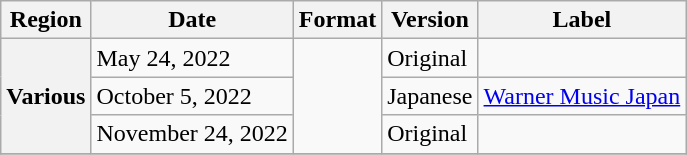<table class="wikitable plainrowheaders">
<tr>
<th>Region</th>
<th>Date</th>
<th>Format</th>
<th>Version</th>
<th>Label</th>
</tr>
<tr>
<th rowspan="3" scope="row">Various</th>
<td>May 24, 2022</td>
<td rowspan="3"></td>
<td>Original</td>
<td></td>
</tr>
<tr>
<td>October 5, 2022</td>
<td>Japanese</td>
<td><a href='#'>Warner Music Japan</a></td>
</tr>
<tr>
<td>November 24, 2022</td>
<td>Original</td>
<td></td>
</tr>
<tr>
</tr>
</table>
